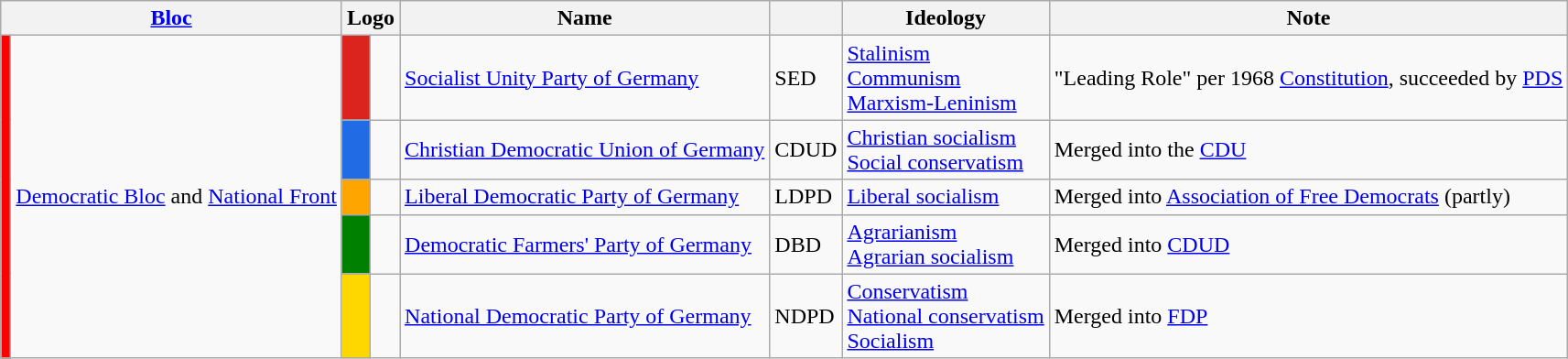<table class="wikitable">
<tr>
<th colspan="2"><a href='#'>Bloc</a></th>
<th colspan="2">Logo</th>
<th>Name</th>
<th></th>
<th>Ideology</th>
<th>Note</th>
</tr>
<tr>
<th rowspan="5" style="background:#FF0000;"></th>
<td rowspan="5"><a href='#'>Democratic Bloc</a> and <a href='#'>National Front</a></td>
<th style="background:#DC241F;"></th>
<td></td>
<td><a href='#'>Socialist Unity Party of Germany</a><br></td>
<td>SED</td>
<td><a href='#'>Stalinism</a><br><a href='#'>Communism</a><br><a href='#'>Marxism-Leninism</a></td>
<td>"Leading Role" per 1968 <a href='#'>Constitution</a>, succeeded by <a href='#'>PDS</a></td>
</tr>
<tr>
<th style="background:#216CE5;"></th>
<td></td>
<td><a href='#'>Christian Democratic Union of Germany</a><br></td>
<td>CDUD</td>
<td><a href='#'>Christian socialism</a><br><a href='#'>Social conservatism</a></td>
<td>Merged into the <a href='#'>CDU</a></td>
</tr>
<tr>
<th style="background:#FFA500;"></th>
<td></td>
<td><a href='#'>Liberal Democratic Party of Germany</a><br></td>
<td>LDPD</td>
<td><a href='#'>Liberal socialism</a></td>
<td>Merged into <a href='#'>Association of Free Democrats</a> (partly)</td>
</tr>
<tr>
<th style="background:#008000;"></th>
<td></td>
<td><a href='#'>Democratic Farmers' Party of Germany</a><br></td>
<td>DBD</td>
<td><a href='#'>Agrarianism</a><br><a href='#'>Agrarian socialism</a></td>
<td>Merged into <a href='#'>CDUD</a></td>
</tr>
<tr>
<th style="background:#FFD700;"></th>
<td></td>
<td><a href='#'>National Democratic Party of Germany</a><br></td>
<td>NDPD</td>
<td><a href='#'>Conservatism</a><br><a href='#'>National conservatism</a><br><a href='#'>Socialism</a></td>
<td>Merged into <a href='#'>FDP</a></td>
</tr>
</table>
